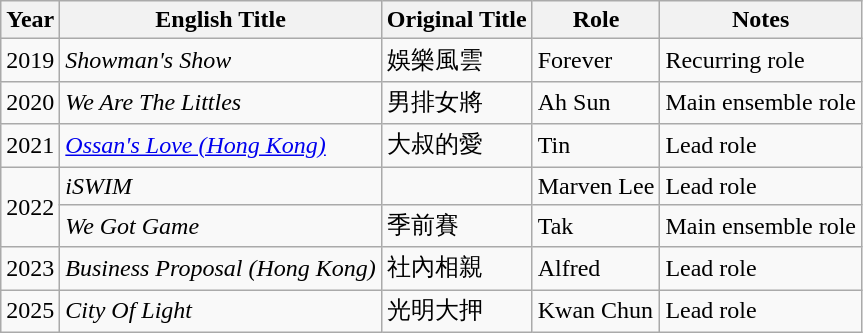<table class="wikitable">
<tr>
<th>Year</th>
<th>English Title</th>
<th>Original Title</th>
<th>Role</th>
<th>Notes</th>
</tr>
<tr>
<td>2019</td>
<td><em>Showman's Show</em></td>
<td>娛樂風雲</td>
<td>Forever</td>
<td>Recurring role</td>
</tr>
<tr>
<td>2020</td>
<td><em>We Are The Littles</em></td>
<td>男排女將</td>
<td>Ah Sun</td>
<td>Main ensemble role</td>
</tr>
<tr>
<td>2021</td>
<td><em><a href='#'>Ossan's Love (Hong Kong)</a></em></td>
<td>大叔的愛</td>
<td>Tin</td>
<td>Lead role</td>
</tr>
<tr>
<td rowspan="2">2022</td>
<td><em>iSWIM</em></td>
<td></td>
<td>Marven Lee</td>
<td>Lead role</td>
</tr>
<tr>
<td><em>We Got Game</em></td>
<td>季前賽</td>
<td>Tak</td>
<td>Main ensemble role</td>
</tr>
<tr>
<td>2023</td>
<td><em>Business Proposal (Hong Kong)</em></td>
<td>社內相親</td>
<td>Alfred</td>
<td>Lead role</td>
</tr>
<tr>
<td>2025</td>
<td><em>City Of Light</em></td>
<td>光明大押</td>
<td>Kwan Chun</td>
<td>Lead role</td>
</tr>
</table>
